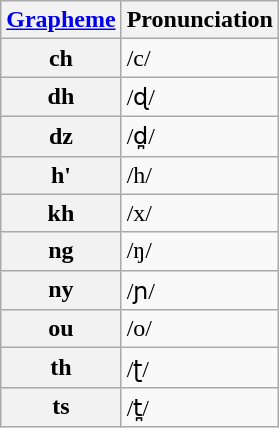<table class="wikitable">
<tr>
<th><a href='#'>Grapheme</a></th>
<th>Pronunciation</th>
</tr>
<tr>
<th>ch</th>
<td>/c/</td>
</tr>
<tr>
<th>dh</th>
<td>/ɖ/</td>
</tr>
<tr>
<th>dz</th>
<td>/d̪/</td>
</tr>
<tr>
<th>h'</th>
<td>/h/</td>
</tr>
<tr>
<th>kh</th>
<td>/x/</td>
</tr>
<tr>
<th>ng</th>
<td>/ŋ/</td>
</tr>
<tr>
<th>ny</th>
<td>/ɲ/</td>
</tr>
<tr>
<th>ou</th>
<td>/o/</td>
</tr>
<tr>
<th>th</th>
<td>/ʈ/</td>
</tr>
<tr>
<th>ts</th>
<td>/t̪/</td>
</tr>
</table>
